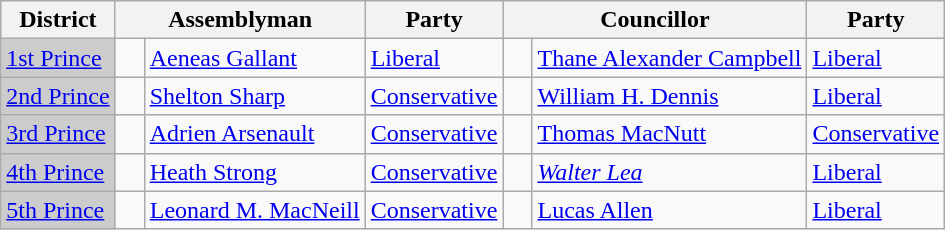<table class="wikitable">
<tr>
<th>District</th>
<th colspan="2">Assemblyman</th>
<th>Party</th>
<th colspan="2">Councillor</th>
<th>Party</th>
</tr>
<tr>
<td bgcolor="CCCCCC"><a href='#'>1st Prince</a></td>
<td>   </td>
<td><a href='#'>Aeneas Gallant</a></td>
<td><a href='#'>Liberal</a></td>
<td>   </td>
<td><a href='#'>Thane Alexander Campbell</a></td>
<td><a href='#'>Liberal</a></td>
</tr>
<tr>
<td bgcolor="CCCCCC"><a href='#'>2nd Prince</a></td>
<td>   </td>
<td><a href='#'>Shelton Sharp</a></td>
<td><a href='#'>Conservative</a></td>
<td>   </td>
<td><a href='#'>William H. Dennis</a></td>
<td><a href='#'>Liberal</a></td>
</tr>
<tr>
<td bgcolor="CCCCCC"><a href='#'>3rd Prince</a></td>
<td>   </td>
<td><a href='#'>Adrien Arsenault</a></td>
<td><a href='#'>Conservative</a></td>
<td>   </td>
<td><a href='#'>Thomas MacNutt</a></td>
<td><a href='#'>Conservative</a></td>
</tr>
<tr>
<td bgcolor="CCCCCC"><a href='#'>4th Prince</a></td>
<td>   </td>
<td><a href='#'>Heath Strong</a></td>
<td><a href='#'>Conservative</a></td>
<td>    <br></td>
<td><em><a href='#'>Walter Lea</a></em></td>
<td><a href='#'>Liberal</a></td>
</tr>
<tr>
<td bgcolor="CCCCCC"><a href='#'>5th Prince</a></td>
<td>   </td>
<td><a href='#'>Leonard M. MacNeill</a></td>
<td><a href='#'>Conservative</a></td>
<td>   </td>
<td><a href='#'>Lucas Allen</a></td>
<td><a href='#'>Liberal</a></td>
</tr>
</table>
